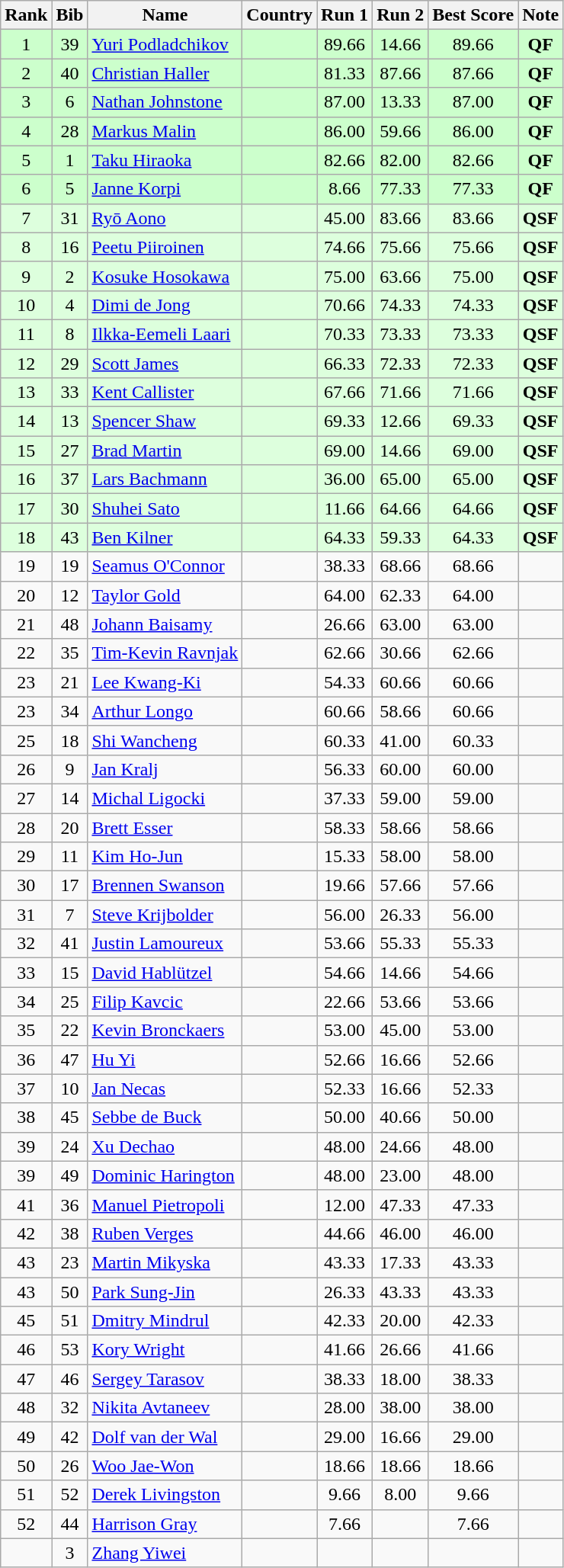<table class="wikitable sortable" style="text-align:center">
<tr>
<th>Rank</th>
<th>Bib</th>
<th>Name</th>
<th>Country</th>
<th>Run 1</th>
<th>Run 2</th>
<th>Best Score</th>
<th>Note</th>
</tr>
<tr bgcolor=ccffcc>
<td>1</td>
<td>39</td>
<td align=left><a href='#'>Yuri Podladchikov</a></td>
<td align=left></td>
<td>89.66</td>
<td>14.66</td>
<td>89.66</td>
<td><strong>QF</strong></td>
</tr>
<tr bgcolor=ccffcc>
<td>2</td>
<td>40</td>
<td align=left><a href='#'>Christian Haller</a></td>
<td align=left></td>
<td>81.33</td>
<td>87.66</td>
<td>87.66</td>
<td><strong>QF</strong></td>
</tr>
<tr bgcolor=ccffcc>
<td>3</td>
<td>6</td>
<td align=left><a href='#'>Nathan Johnstone</a></td>
<td align=left></td>
<td>87.00</td>
<td>13.33</td>
<td>87.00</td>
<td><strong>QF</strong></td>
</tr>
<tr bgcolor=ccffcc>
<td>4</td>
<td>28</td>
<td align=left><a href='#'>Markus Malin</a></td>
<td align=left></td>
<td>86.00</td>
<td>59.66</td>
<td>86.00</td>
<td><strong>QF</strong></td>
</tr>
<tr bgcolor=ccffcc>
<td>5</td>
<td>1</td>
<td align=left><a href='#'>Taku Hiraoka</a></td>
<td align=left></td>
<td>82.66</td>
<td>82.00</td>
<td>82.66</td>
<td><strong>QF</strong></td>
</tr>
<tr bgcolor=ccffcc>
<td>6</td>
<td>5</td>
<td align=left><a href='#'>Janne Korpi</a></td>
<td align=left></td>
<td>8.66</td>
<td>77.33</td>
<td>77.33</td>
<td><strong>QF</strong></td>
</tr>
<tr bgcolor=ddffdd>
<td>7</td>
<td>31</td>
<td align=left><a href='#'>Ryō Aono</a></td>
<td align=left></td>
<td>45.00</td>
<td>83.66</td>
<td>83.66</td>
<td><strong>QSF</strong></td>
</tr>
<tr bgcolor=ddffdd>
<td>8</td>
<td>16</td>
<td align=left><a href='#'>Peetu Piiroinen</a></td>
<td align=left></td>
<td>74.66</td>
<td>75.66</td>
<td>75.66</td>
<td><strong>QSF</strong></td>
</tr>
<tr bgcolor=ddffdd>
<td>9</td>
<td>2</td>
<td align=left><a href='#'>Kosuke Hosokawa</a></td>
<td align=left></td>
<td>75.00</td>
<td>63.66</td>
<td>75.00</td>
<td><strong>QSF</strong></td>
</tr>
<tr bgcolor=ddffdd>
<td>10</td>
<td>4</td>
<td align=left><a href='#'>Dimi de Jong</a></td>
<td align=left></td>
<td>70.66</td>
<td>74.33</td>
<td>74.33</td>
<td><strong>QSF</strong></td>
</tr>
<tr bgcolor=ddffdd>
<td>11</td>
<td>8</td>
<td align=left><a href='#'>Ilkka-Eemeli Laari</a></td>
<td align=left></td>
<td>70.33</td>
<td>73.33</td>
<td>73.33</td>
<td><strong>QSF</strong></td>
</tr>
<tr bgcolor=ddffdd>
<td>12</td>
<td>29</td>
<td align=left><a href='#'>Scott James</a></td>
<td align=left></td>
<td>66.33</td>
<td>72.33</td>
<td>72.33</td>
<td><strong>QSF</strong></td>
</tr>
<tr bgcolor=ddffdd>
<td>13</td>
<td>33</td>
<td align=left><a href='#'>Kent Callister</a></td>
<td align=left></td>
<td>67.66</td>
<td>71.66</td>
<td>71.66</td>
<td><strong>QSF</strong></td>
</tr>
<tr bgcolor=ddffdd>
<td>14</td>
<td>13</td>
<td align=left><a href='#'>Spencer Shaw</a></td>
<td align=left></td>
<td>69.33</td>
<td>12.66</td>
<td>69.33</td>
<td><strong>QSF</strong></td>
</tr>
<tr bgcolor=ddffdd>
<td>15</td>
<td>27</td>
<td align=left><a href='#'>Brad Martin</a></td>
<td align=left></td>
<td>69.00</td>
<td>14.66</td>
<td>69.00</td>
<td><strong>QSF</strong></td>
</tr>
<tr bgcolor=ddffdd>
<td>16</td>
<td>37</td>
<td align=left><a href='#'>Lars Bachmann</a></td>
<td align=left></td>
<td>36.00</td>
<td>65.00</td>
<td>65.00</td>
<td><strong>QSF</strong></td>
</tr>
<tr bgcolor=ddffdd>
<td>17</td>
<td>30</td>
<td align=left><a href='#'>Shuhei Sato</a></td>
<td align=left></td>
<td>11.66</td>
<td>64.66</td>
<td>64.66</td>
<td><strong>QSF</strong></td>
</tr>
<tr bgcolor=ddffdd>
<td>18</td>
<td>43</td>
<td align=left><a href='#'>Ben Kilner</a></td>
<td align=left></td>
<td>64.33</td>
<td>59.33</td>
<td>64.33</td>
<td><strong>QSF</strong></td>
</tr>
<tr>
<td>19</td>
<td>19</td>
<td align=left><a href='#'>Seamus O'Connor</a></td>
<td align=left></td>
<td>38.33</td>
<td>68.66</td>
<td>68.66</td>
<td></td>
</tr>
<tr>
<td>20</td>
<td>12</td>
<td align=left><a href='#'>Taylor Gold</a></td>
<td align=left></td>
<td>64.00</td>
<td>62.33</td>
<td>64.00</td>
<td></td>
</tr>
<tr>
<td>21</td>
<td>48</td>
<td align=left><a href='#'>Johann Baisamy</a></td>
<td align=left></td>
<td>26.66</td>
<td>63.00</td>
<td>63.00</td>
<td></td>
</tr>
<tr>
<td>22</td>
<td>35</td>
<td align=left><a href='#'>Tim-Kevin Ravnjak</a></td>
<td align=left></td>
<td>62.66</td>
<td>30.66</td>
<td>62.66</td>
<td></td>
</tr>
<tr>
<td>23</td>
<td>21</td>
<td align=left><a href='#'>Lee Kwang-Ki</a></td>
<td align=left></td>
<td>54.33</td>
<td>60.66</td>
<td>60.66</td>
<td></td>
</tr>
<tr>
<td>23</td>
<td>34</td>
<td align=left><a href='#'>Arthur Longo</a></td>
<td align=left></td>
<td>60.66</td>
<td>58.66</td>
<td>60.66</td>
<td></td>
</tr>
<tr>
<td>25</td>
<td>18</td>
<td align=left><a href='#'>Shi Wancheng</a></td>
<td align=left></td>
<td>60.33</td>
<td>41.00</td>
<td>60.33</td>
<td></td>
</tr>
<tr>
<td>26</td>
<td>9</td>
<td align=left><a href='#'>Jan Kralj</a></td>
<td align=left></td>
<td>56.33</td>
<td>60.00</td>
<td>60.00</td>
<td></td>
</tr>
<tr>
<td>27</td>
<td>14</td>
<td align=left><a href='#'>Michal Ligocki</a></td>
<td align=left></td>
<td>37.33</td>
<td>59.00</td>
<td>59.00</td>
<td></td>
</tr>
<tr>
<td>28</td>
<td>20</td>
<td align=left><a href='#'>Brett Esser</a></td>
<td align=left></td>
<td>58.33</td>
<td>58.66</td>
<td>58.66</td>
<td></td>
</tr>
<tr>
<td>29</td>
<td>11</td>
<td align=left><a href='#'>Kim Ho-Jun</a></td>
<td align=left></td>
<td>15.33</td>
<td>58.00</td>
<td>58.00</td>
<td></td>
</tr>
<tr>
<td>30</td>
<td>17</td>
<td align=left><a href='#'>Brennen Swanson</a></td>
<td align=left></td>
<td>19.66</td>
<td>57.66</td>
<td>57.66</td>
<td></td>
</tr>
<tr>
<td>31</td>
<td>7</td>
<td align=left><a href='#'>Steve Krijbolder</a></td>
<td align=left></td>
<td>56.00</td>
<td>26.33</td>
<td>56.00</td>
<td></td>
</tr>
<tr>
<td>32</td>
<td>41</td>
<td align=left><a href='#'>Justin Lamoureux</a></td>
<td align=left></td>
<td>53.66</td>
<td>55.33</td>
<td>55.33</td>
<td></td>
</tr>
<tr>
<td>33</td>
<td>15</td>
<td align=left><a href='#'>David Hablützel</a></td>
<td align=left></td>
<td>54.66</td>
<td>14.66</td>
<td>54.66</td>
<td></td>
</tr>
<tr>
<td>34</td>
<td>25</td>
<td align=left><a href='#'>Filip Kavcic</a></td>
<td align=left></td>
<td>22.66</td>
<td>53.66</td>
<td>53.66</td>
<td></td>
</tr>
<tr>
<td>35</td>
<td>22</td>
<td align=left><a href='#'>Kevin Bronckaers</a></td>
<td align=left></td>
<td>53.00</td>
<td>45.00</td>
<td>53.00</td>
<td></td>
</tr>
<tr>
<td>36</td>
<td>47</td>
<td align=left><a href='#'>Hu Yi</a></td>
<td align=left></td>
<td>52.66</td>
<td>16.66</td>
<td>52.66</td>
<td></td>
</tr>
<tr>
<td>37</td>
<td>10</td>
<td align=left><a href='#'>Jan Necas</a></td>
<td align=left></td>
<td>52.33</td>
<td>16.66</td>
<td>52.33</td>
<td></td>
</tr>
<tr>
<td>38</td>
<td>45</td>
<td align=left><a href='#'>Sebbe de Buck</a></td>
<td align=left></td>
<td>50.00</td>
<td>40.66</td>
<td>50.00</td>
<td></td>
</tr>
<tr>
<td>39</td>
<td>24</td>
<td align=left><a href='#'>Xu Dechao</a></td>
<td align=left></td>
<td>48.00</td>
<td>24.66</td>
<td>48.00</td>
<td></td>
</tr>
<tr>
<td>39</td>
<td>49</td>
<td align=left><a href='#'>Dominic Harington</a></td>
<td align=left></td>
<td>48.00</td>
<td>23.00</td>
<td>48.00</td>
<td></td>
</tr>
<tr>
<td>41</td>
<td>36</td>
<td align=left><a href='#'>Manuel Pietropoli</a></td>
<td align=left></td>
<td>12.00</td>
<td>47.33</td>
<td>47.33</td>
<td></td>
</tr>
<tr>
<td>42</td>
<td>38</td>
<td align=left><a href='#'>Ruben Verges</a></td>
<td align=left></td>
<td>44.66</td>
<td>46.00</td>
<td>46.00</td>
<td></td>
</tr>
<tr>
<td>43</td>
<td>23</td>
<td align=left><a href='#'>Martin Mikyska</a></td>
<td align=left></td>
<td>43.33</td>
<td>17.33</td>
<td>43.33</td>
<td></td>
</tr>
<tr>
<td>43</td>
<td>50</td>
<td align=left><a href='#'>Park Sung-Jin</a></td>
<td align=left></td>
<td>26.33</td>
<td>43.33</td>
<td>43.33</td>
<td></td>
</tr>
<tr>
<td>45</td>
<td>51</td>
<td align=left><a href='#'>Dmitry Mindrul</a></td>
<td align=left></td>
<td>42.33</td>
<td>20.00</td>
<td>42.33</td>
<td></td>
</tr>
<tr>
<td>46</td>
<td>53</td>
<td align=left><a href='#'>Kory Wright</a></td>
<td align=left></td>
<td>41.66</td>
<td>26.66</td>
<td>41.66</td>
<td></td>
</tr>
<tr>
<td>47</td>
<td>46</td>
<td align=left><a href='#'>Sergey Tarasov</a></td>
<td align=left></td>
<td>38.33</td>
<td>18.00</td>
<td>38.33</td>
<td></td>
</tr>
<tr>
<td>48</td>
<td>32</td>
<td align=left><a href='#'>Nikita Avtaneev</a></td>
<td align=left></td>
<td>28.00</td>
<td>38.00</td>
<td>38.00</td>
<td></td>
</tr>
<tr>
<td>49</td>
<td>42</td>
<td align=left><a href='#'>Dolf van der Wal</a></td>
<td align=left></td>
<td>29.00</td>
<td>16.66</td>
<td>29.00</td>
<td></td>
</tr>
<tr>
<td>50</td>
<td>26</td>
<td align=left><a href='#'>Woo Jae-Won</a></td>
<td align=left></td>
<td>18.66</td>
<td>18.66</td>
<td>18.66</td>
<td></td>
</tr>
<tr>
<td>51</td>
<td>52</td>
<td align=left><a href='#'>Derek Livingston</a></td>
<td align=left></td>
<td>9.66</td>
<td>8.00</td>
<td>9.66</td>
<td></td>
</tr>
<tr>
<td>52</td>
<td>44</td>
<td align=left><a href='#'>Harrison Gray</a></td>
<td align=left></td>
<td>7.66</td>
<td></td>
<td>7.66</td>
<td></td>
</tr>
<tr>
<td></td>
<td>3</td>
<td align=left><a href='#'>Zhang Yiwei</a></td>
<td align=left></td>
<td></td>
<td></td>
<td></td>
<td></td>
</tr>
</table>
